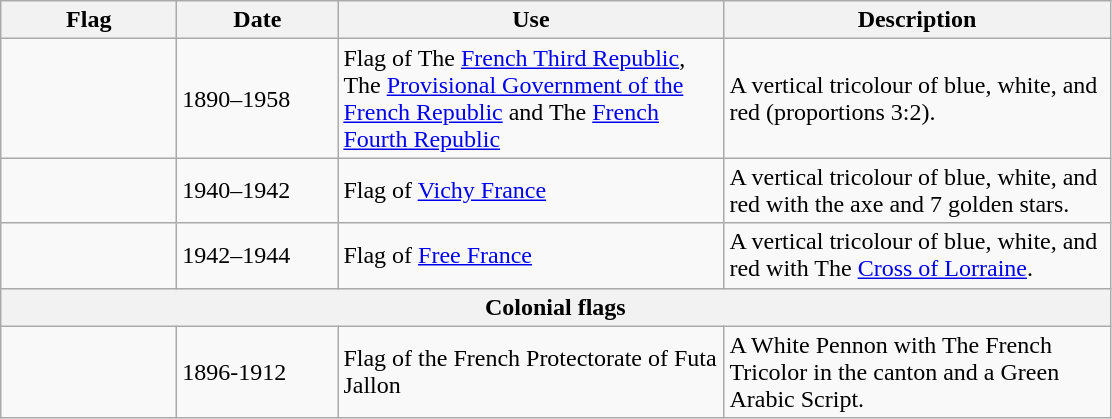<table class="wikitable">
<tr>
<th style="width:110px;">Flag</th>
<th style="width:100px;">Date</th>
<th style="width:250px;">Use</th>
<th style="width:250px;">Description</th>
</tr>
<tr>
<td></td>
<td>1890–1958</td>
<td>Flag of The <a href='#'>French Third Republic</a>, The <a href='#'>Provisional Government of the French Republic</a> and The <a href='#'>French Fourth Republic</a></td>
<td>A vertical tricolour of blue, white, and red (proportions 3:2).</td>
</tr>
<tr>
<td></td>
<td>1940–1942</td>
<td>Flag of <a href='#'>Vichy France</a></td>
<td>A vertical tricolour of blue, white, and red with the axe and 7 golden stars.</td>
</tr>
<tr>
<td></td>
<td>1942–1944</td>
<td>Flag of <a href='#'>Free France</a></td>
<td>A vertical tricolour of blue, white, and red with The <a href='#'>Cross of Lorraine</a>.</td>
</tr>
<tr>
<th colspan="4">Colonial flags</th>
</tr>
<tr>
<td></td>
<td>1896-1912</td>
<td>Flag of the French Protectorate of Futa Jallon</td>
<td>A White Pennon with The French Tricolor in the canton and a Green Arabic Script.</td>
</tr>
</table>
